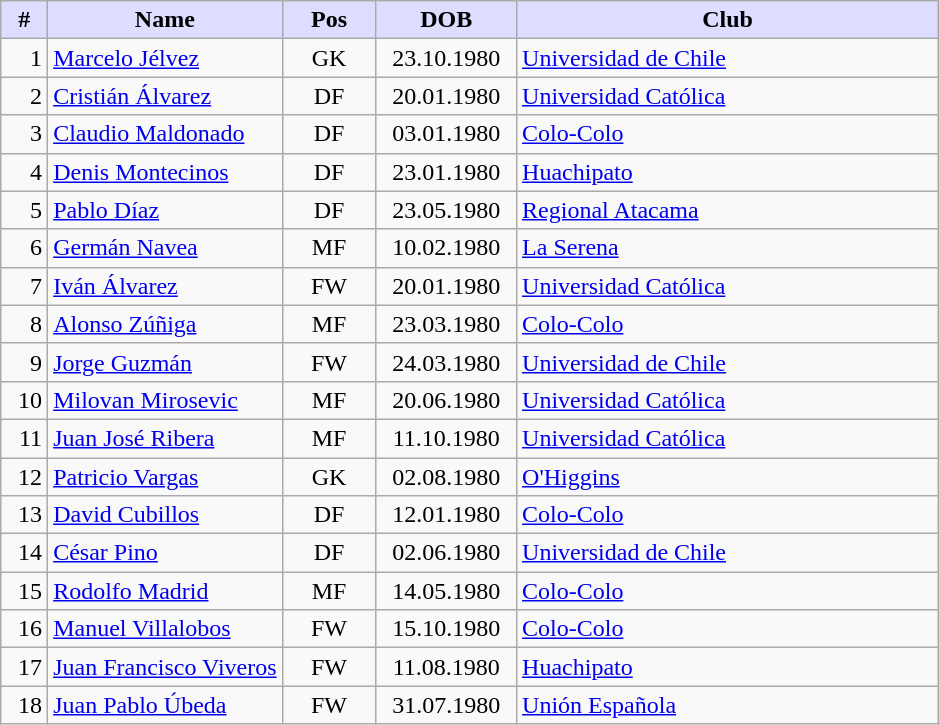<table class="wikitable">
<tr>
<th style="background:#ddf; width:5%;"> # </th>
<th style="background:#ddf; width:25%;">Name</th>
<th style="background:#ddf; width:10%;">Pos</th>
<th style="background:#ddf; width:15%;">DOB</th>
<th style="background:#ddf; width:45%;">Club</th>
</tr>
<tr>
<td style="text-align: right;">1</td>
<td><a href='#'>Marcelo Jélvez</a></td>
<td style="text-align: center;">GK</td>
<td style="text-align: center;">23.10.1980</td>
<td><a href='#'>Universidad de Chile</a> </td>
</tr>
<tr>
<td style="text-align: right;">2</td>
<td><a href='#'>Cristián Álvarez</a></td>
<td style="text-align: center;">DF</td>
<td style="text-align: center;">20.01.1980</td>
<td><a href='#'>Universidad Católica</a> </td>
</tr>
<tr>
<td style="text-align: right;">3</td>
<td><a href='#'>Claudio Maldonado</a></td>
<td style="text-align: center;">DF</td>
<td style="text-align: center;">03.01.1980</td>
<td><a href='#'>Colo-Colo</a> </td>
</tr>
<tr>
<td style="text-align: right;">4</td>
<td><a href='#'>Denis Montecinos</a></td>
<td style="text-align: center;">DF</td>
<td style="text-align: center;">23.01.1980</td>
<td><a href='#'>Huachipato</a> </td>
</tr>
<tr>
<td style="text-align: right;">5</td>
<td><a href='#'>Pablo Díaz</a></td>
<td style="text-align: center;">DF</td>
<td style="text-align: center;">23.05.1980</td>
<td><a href='#'>Regional Atacama</a> </td>
</tr>
<tr>
<td style="text-align: right;">6</td>
<td><a href='#'>Germán Navea</a></td>
<td style="text-align: center;">MF</td>
<td style="text-align: center;">10.02.1980</td>
<td><a href='#'>La Serena</a> </td>
</tr>
<tr>
<td style="text-align: right;">7</td>
<td><a href='#'>Iván Álvarez</a></td>
<td style="text-align: center;">FW</td>
<td style="text-align: center;">20.01.1980</td>
<td><a href='#'>Universidad Católica</a> </td>
</tr>
<tr>
<td style="text-align: right;">8</td>
<td><a href='#'>Alonso Zúñiga</a></td>
<td style="text-align: center;">MF</td>
<td style="text-align: center;">23.03.1980</td>
<td><a href='#'>Colo-Colo</a> </td>
</tr>
<tr>
<td style="text-align: right;">9</td>
<td><a href='#'>Jorge Guzmán</a></td>
<td style="text-align: center;">FW</td>
<td style="text-align: center;">24.03.1980</td>
<td><a href='#'>Universidad de Chile</a> </td>
</tr>
<tr>
<td style="text-align: right;">10</td>
<td><a href='#'>Milovan Mirosevic</a></td>
<td style="text-align: center;">MF</td>
<td style="text-align: center;">20.06.1980</td>
<td><a href='#'>Universidad Católica</a> </td>
</tr>
<tr>
<td style="text-align: right;">11</td>
<td><a href='#'>Juan José Ribera</a></td>
<td style="text-align: center;">MF</td>
<td style="text-align: center;">11.10.1980</td>
<td><a href='#'>Universidad Católica</a> </td>
</tr>
<tr>
<td style="text-align: right;">12</td>
<td><a href='#'>Patricio Vargas</a></td>
<td style="text-align: center;">GK</td>
<td style="text-align: center;">02.08.1980</td>
<td><a href='#'>O'Higgins</a> </td>
</tr>
<tr>
<td style="text-align: right;">13</td>
<td><a href='#'>David Cubillos</a></td>
<td style="text-align: center;">DF</td>
<td style="text-align: center;">12.01.1980</td>
<td><a href='#'>Colo-Colo</a> </td>
</tr>
<tr>
<td style="text-align: right;">14</td>
<td><a href='#'>César Pino</a></td>
<td style="text-align: center;">DF</td>
<td style="text-align: center;">02.06.1980</td>
<td><a href='#'>Universidad de Chile</a> </td>
</tr>
<tr>
<td style="text-align: right;">15</td>
<td><a href='#'>Rodolfo Madrid</a></td>
<td style="text-align: center;">MF</td>
<td style="text-align: center;">14.05.1980</td>
<td><a href='#'>Colo-Colo</a> </td>
</tr>
<tr>
<td style="text-align: right;">16</td>
<td><a href='#'>Manuel Villalobos</a></td>
<td style="text-align: center;">FW</td>
<td style="text-align: center;">15.10.1980</td>
<td><a href='#'>Colo-Colo</a> </td>
</tr>
<tr>
<td style="text-align: right;">17</td>
<td><a href='#'>Juan Francisco Viveros</a></td>
<td style="text-align: center;">FW</td>
<td style="text-align: center;">11.08.1980</td>
<td><a href='#'>Huachipato</a> </td>
</tr>
<tr>
<td style="text-align: right;">18</td>
<td><a href='#'>Juan Pablo Úbeda</a></td>
<td style="text-align: center;">FW</td>
<td style="text-align: center;">31.07.1980</td>
<td><a href='#'>Unión Española</a> </td>
</tr>
</table>
